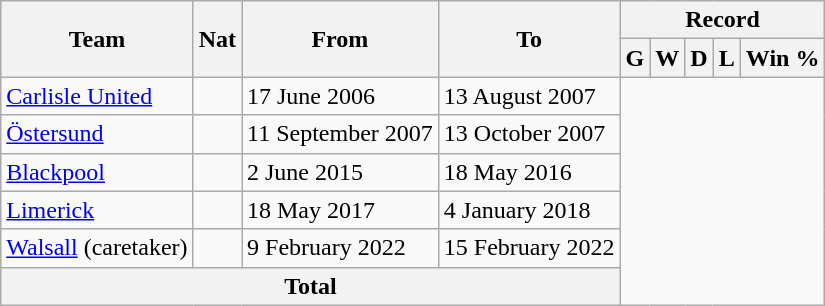<table class="wikitable" style="text-align: center">
<tr>
<th rowspan=2>Team</th>
<th rowspan=2>Nat</th>
<th rowspan=2>From</th>
<th rowspan=2>To</th>
<th colspan=5>Record</th>
</tr>
<tr>
<th>G</th>
<th>W</th>
<th>D</th>
<th>L</th>
<th>Win %</th>
</tr>
<tr>
<td align=left><a href='#'>Carlisle United</a></td>
<td></td>
<td align=left>17 June 2006</td>
<td align=left>13 August 2007<br></td>
</tr>
<tr>
<td align=left><a href='#'>Östersund</a></td>
<td></td>
<td align=left>11 September 2007</td>
<td align=left>13 October 2007<br></td>
</tr>
<tr>
<td align=left><a href='#'>Blackpool</a></td>
<td></td>
<td align=left>2 June 2015</td>
<td align=left>18 May 2016<br></td>
</tr>
<tr>
<td align=left><a href='#'>Limerick</a></td>
<td></td>
<td align=left>18 May 2017</td>
<td align=left>4 January 2018<br></td>
</tr>
<tr>
<td align=left><a href='#'>Walsall</a> (caretaker)</td>
<td></td>
<td align=left>9 February 2022</td>
<td align=left>15 February 2022<br></td>
</tr>
<tr>
<th colspan=4>Total<br></th>
</tr>
</table>
